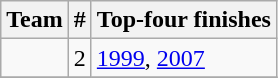<table class="wikitable" style="text-align: left;">
<tr>
<th>Team</th>
<th width=4>#</th>
<th>Top-four finishes</th>
</tr>
<tr>
<td></td>
<td>2</td>
<td><a href='#'>1999</a>, <a href='#'>2007</a></td>
</tr>
<tr>
</tr>
</table>
